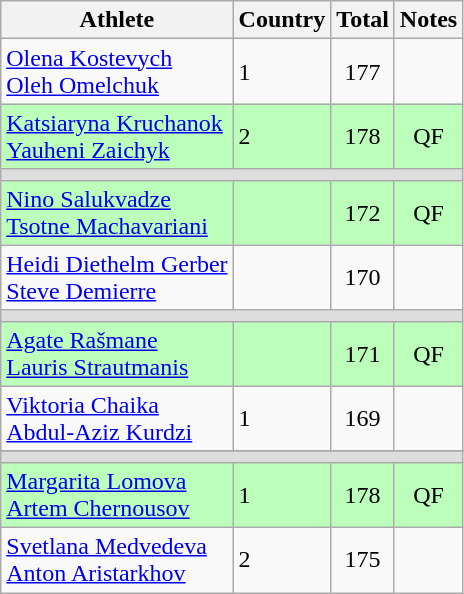<table class="wikitable" style="text-align:center">
<tr>
<th>Athlete</th>
<th>Country</th>
<th>Total</th>
<th>Notes</th>
</tr>
<tr>
<td align=left><a href='#'>Olena Kostevych</a><br><a href='#'>Oleh Omelchuk</a></td>
<td align=left> 1</td>
<td>177</td>
<td></td>
</tr>
<tr bgcolor=bbffbb>
<td align=left><a href='#'>Katsiaryna Kruchanok</a><br><a href='#'>Yauheni Zaichyk</a></td>
<td align=left> 2</td>
<td>178</td>
<td>QF</td>
</tr>
<tr bgcolor=#DDDDDD>
<td colspan=4></td>
</tr>
<tr bgcolor=bbffbb>
<td align=left><a href='#'>Nino Salukvadze</a><br><a href='#'>Tsotne Machavariani</a></td>
<td align=left></td>
<td>172</td>
<td>QF</td>
</tr>
<tr>
<td align=left><a href='#'>Heidi Diethelm Gerber</a><br><a href='#'>Steve Demierre</a></td>
<td align=left></td>
<td>170</td>
<td></td>
</tr>
<tr bgcolor=#DDDDDD>
<td colspan=4></td>
</tr>
<tr bgcolor=bbffbb>
<td align=left><a href='#'>Agate Rašmane</a><br><a href='#'>Lauris Strautmanis</a></td>
<td align=left></td>
<td>171</td>
<td>QF</td>
</tr>
<tr>
<td align=left><a href='#'>Viktoria Chaika</a><br><a href='#'>Abdul-Aziz Kurdzi</a></td>
<td align=left> 1</td>
<td>169</td>
<td></td>
</tr>
<tr>
</tr>
<tr bgcolor=#DDDDDD>
<td colspan=4></td>
</tr>
<tr bgcolor=bbffbb>
<td align=left><a href='#'>Margarita Lomova</a><br><a href='#'>Artem Chernousov</a></td>
<td align=left> 1</td>
<td>178</td>
<td>QF</td>
</tr>
<tr>
<td align=left><a href='#'>Svetlana Medvedeva</a><br><a href='#'>Anton Aristarkhov</a></td>
<td align=left> 2</td>
<td>175</td>
<td></td>
</tr>
</table>
